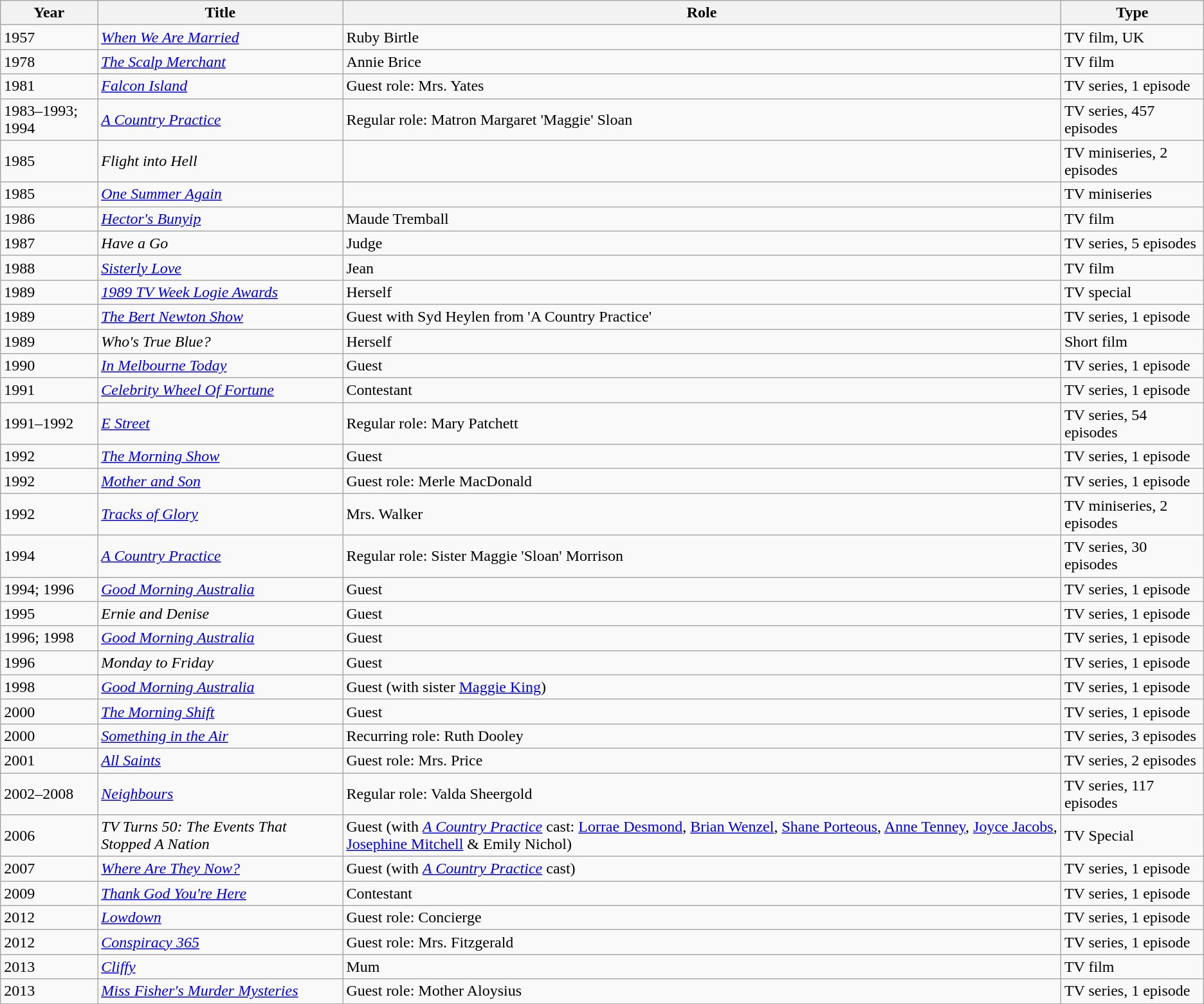<table class="wikitable">
<tr>
<th>Year</th>
<th>Title</th>
<th>Role</th>
<th>Type</th>
</tr>
<tr>
<td>1957</td>
<td><em><a href='#'>When We Are Married</a></em></td>
<td>Ruby Birtle</td>
<td>TV film, UK</td>
</tr>
<tr>
<td>1978</td>
<td><em><a href='#'>The Scalp Merchant</a></em></td>
<td>Annie Brice</td>
<td>TV film</td>
</tr>
<tr>
<td>1981</td>
<td><em><a href='#'>Falcon Island</a></em></td>
<td>Guest role: Mrs. Yates</td>
<td>TV series, 1 episode</td>
</tr>
<tr>
<td>1983–1993; 1994</td>
<td><em><a href='#'>A Country Practice</a></em></td>
<td>Regular role: Matron Margaret 'Maggie' Sloan</td>
<td>TV series, 457 episodes</td>
</tr>
<tr>
<td>1985</td>
<td><em>Flight into Hell</em></td>
<td></td>
<td>TV miniseries, 2 episodes</td>
</tr>
<tr>
<td>1985</td>
<td><em><a href='#'>One Summer Again</a></em></td>
<td></td>
<td>TV miniseries</td>
</tr>
<tr>
<td>1986</td>
<td><em><a href='#'>Hector's Bunyip</a></em></td>
<td>Maude Tremball</td>
<td>TV film</td>
</tr>
<tr>
<td>1987</td>
<td><em>Have a Go</em></td>
<td>Judge</td>
<td>TV series, 5 episodes</td>
</tr>
<tr>
<td>1988</td>
<td><em><a href='#'>Sisterly Love</a></em></td>
<td>Jean</td>
<td>TV film</td>
</tr>
<tr>
<td>1989</td>
<td><em><a href='#'>1989 TV Week Logie Awards</a></em></td>
<td>Herself</td>
<td>TV special</td>
</tr>
<tr>
<td>1989</td>
<td><em><a href='#'>The Bert Newton Show</a></em></td>
<td>Guest with Syd Heylen from 'A Country Practice'</td>
<td>TV series, 1 episode</td>
</tr>
<tr>
<td>1989</td>
<td><em>Who's True Blue?</em></td>
<td>Herself</td>
<td>Short film</td>
</tr>
<tr>
<td>1990</td>
<td><em><a href='#'>In Melbourne Today</a></em></td>
<td>Guest</td>
<td>TV series, 1 episode</td>
</tr>
<tr>
<td>1991</td>
<td><em><a href='#'>Celebrity Wheel Of Fortune</a></em></td>
<td>Contestant</td>
<td>TV series, 1 episode</td>
</tr>
<tr>
<td>1991–1992</td>
<td><em><a href='#'>E Street</a></em></td>
<td>Regular role: Mary Patchett</td>
<td>TV series, 54 episodes</td>
</tr>
<tr>
<td>1992</td>
<td><em><a href='#'>The Morning Show</a></em></td>
<td>Guest</td>
<td>TV series, 1 episode</td>
</tr>
<tr>
<td>1992</td>
<td><em><a href='#'>Mother and Son</a></em></td>
<td>Guest role: Merle MacDonald</td>
<td>TV series, 1 episode</td>
</tr>
<tr>
<td>1992</td>
<td><em><a href='#'>Tracks of Glory</a></em></td>
<td>Mrs. Walker</td>
<td>TV miniseries, 2 episodes</td>
</tr>
<tr>
<td>1994</td>
<td><em><a href='#'>A Country Practice</a></em></td>
<td>Regular role: Sister Maggie 'Sloan' Morrison</td>
<td>TV series, 30 episodes</td>
</tr>
<tr>
<td>1994; 1996</td>
<td><em><a href='#'>Good Morning Australia</a></em></td>
<td>Guest</td>
<td>TV series, 1 episode</td>
</tr>
<tr>
<td>1995</td>
<td><em>Ernie and Denise</em></td>
<td>Guest</td>
<td>TV series, 1 episode</td>
</tr>
<tr>
<td>1996; 1998</td>
<td><em><a href='#'>Good Morning Australia</a></em></td>
<td>Guest</td>
<td>TV series, 1 episode</td>
</tr>
<tr>
<td>1996</td>
<td><em>Monday to Friday</em></td>
<td>Guest</td>
<td>TV series, 1 episode</td>
</tr>
<tr>
<td>1998</td>
<td><em><a href='#'>Good Morning Australia</a></em></td>
<td>Guest (with sister <a href='#'>Maggie King</a>)</td>
<td>TV series, 1 episode</td>
</tr>
<tr>
<td>2000</td>
<td><em><a href='#'>The Morning Shift</a></em></td>
<td>Guest</td>
<td>TV series, 1 episode</td>
</tr>
<tr>
<td>2000</td>
<td><em><a href='#'>Something in the Air</a></em></td>
<td>Recurring role: Ruth Dooley</td>
<td>TV series, 3 episodes</td>
</tr>
<tr>
<td>2001</td>
<td><em><a href='#'>All Saints</a></em></td>
<td>Guest role: Mrs. Price</td>
<td>TV series, 2 episodes</td>
</tr>
<tr>
<td>2002–2008</td>
<td><em><a href='#'>Neighbours</a></em></td>
<td>Regular role: Valda Sheergold</td>
<td>TV series, 117 episodes</td>
</tr>
<tr>
<td>2006</td>
<td><em>TV Turns 50: The Events That Stopped A Nation</em></td>
<td>Guest (with <em><a href='#'>A Country Practice</a></em> cast: <a href='#'>Lorrae Desmond</a>, <a href='#'>Brian Wenzel</a>, <a href='#'>Shane Porteous</a>, <a href='#'>Anne Tenney</a>, <a href='#'>Joyce Jacobs</a>, <a href='#'>Josephine Mitchell</a> & Emily Nichol)</td>
<td>TV Special</td>
</tr>
<tr>
<td>2007</td>
<td><em><a href='#'>Where Are They Now?</a></em></td>
<td>Guest (with <em><a href='#'>A Country Practice</a></em> cast)</td>
<td>TV series, 1 episode</td>
</tr>
<tr>
<td>2009</td>
<td><em><a href='#'>Thank God You're Here</a></em></td>
<td>Contestant</td>
<td>TV series, 1 episode</td>
</tr>
<tr>
<td>2012</td>
<td><em><a href='#'>Lowdown</a></em></td>
<td>Guest role: Concierge</td>
<td>TV series, 1 episode</td>
</tr>
<tr>
<td>2012</td>
<td><em><a href='#'>Conspiracy 365</a></em></td>
<td>Guest role: Mrs. Fitzgerald</td>
<td>TV series, 1 episode</td>
</tr>
<tr>
<td>2013</td>
<td><em><a href='#'>Cliffy</a></em></td>
<td>Mum</td>
<td>TV film</td>
</tr>
<tr>
<td>2013</td>
<td><em><a href='#'>Miss Fisher's Murder Mysteries</a></em></td>
<td>Guest role: Mother Aloysius</td>
<td>TV series, 1 episode</td>
</tr>
</table>
